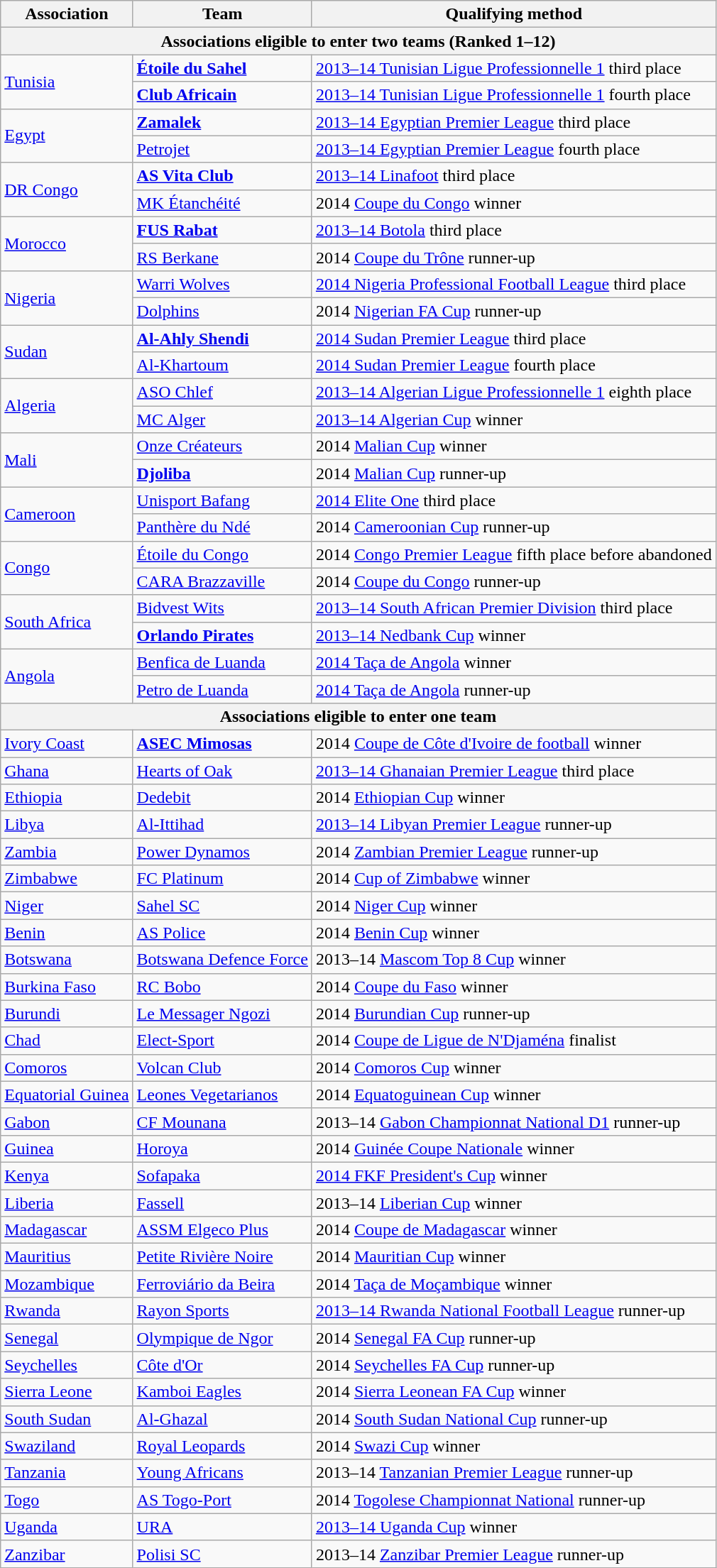<table class="wikitable">
<tr>
<th>Association</th>
<th>Team</th>
<th>Qualifying method</th>
</tr>
<tr>
<th colspan=3>Associations eligible to enter two teams (Ranked 1–12)</th>
</tr>
<tr>
<td rowspan=2> <a href='#'>Tunisia</a><br></td>
<td><strong><a href='#'>Étoile du Sahel</a></strong></td>
<td><a href='#'>2013–14 Tunisian Ligue Professionnelle 1</a> third place</td>
</tr>
<tr>
<td><strong><a href='#'>Club Africain</a></strong></td>
<td><a href='#'>2013–14 Tunisian Ligue Professionnelle 1</a> fourth place</td>
</tr>
<tr>
<td rowspan=2> <a href='#'>Egypt</a><br></td>
<td><strong><a href='#'>Zamalek</a></strong></td>
<td><a href='#'>2013–14 Egyptian Premier League</a> third place</td>
</tr>
<tr>
<td><a href='#'>Petrojet</a></td>
<td><a href='#'>2013–14 Egyptian Premier League</a> fourth place</td>
</tr>
<tr>
<td rowspan=2> <a href='#'>DR Congo</a><br></td>
<td><strong><a href='#'>AS Vita Club</a></strong></td>
<td><a href='#'>2013–14 Linafoot</a> third place</td>
</tr>
<tr>
<td><a href='#'>MK Étanchéité</a></td>
<td>2014 <a href='#'>Coupe du Congo</a> winner</td>
</tr>
<tr>
<td rowspan=2> <a href='#'>Morocco</a><br></td>
<td><strong><a href='#'>FUS Rabat</a></strong></td>
<td><a href='#'>2013–14 Botola</a> third place</td>
</tr>
<tr>
<td><a href='#'>RS Berkane</a></td>
<td>2014 <a href='#'>Coupe du Trône</a> runner-up</td>
</tr>
<tr>
<td rowspan=2> <a href='#'>Nigeria</a><br></td>
<td><a href='#'>Warri Wolves</a></td>
<td><a href='#'>2014 Nigeria Professional Football League</a> third place</td>
</tr>
<tr>
<td><a href='#'>Dolphins</a></td>
<td>2014 <a href='#'>Nigerian FA Cup</a> runner-up</td>
</tr>
<tr>
<td rowspan=2> <a href='#'>Sudan</a><br></td>
<td><strong><a href='#'>Al-Ahly Shendi</a></strong></td>
<td><a href='#'>2014 Sudan Premier League</a> third place</td>
</tr>
<tr>
<td><a href='#'>Al-Khartoum</a></td>
<td><a href='#'>2014 Sudan Premier League</a> fourth place</td>
</tr>
<tr>
<td rowspan=2> <a href='#'>Algeria</a><br></td>
<td><a href='#'>ASO Chlef</a></td>
<td><a href='#'>2013–14 Algerian Ligue Professionnelle 1</a> eighth place</td>
</tr>
<tr>
<td><a href='#'>MC Alger</a></td>
<td><a href='#'>2013–14 Algerian Cup</a> winner</td>
</tr>
<tr>
<td rowspan=2> <a href='#'>Mali</a><br></td>
<td><a href='#'>Onze Créateurs</a></td>
<td>2014 <a href='#'>Malian Cup</a> winner</td>
</tr>
<tr>
<td><strong><a href='#'>Djoliba</a></strong></td>
<td>2014 <a href='#'>Malian Cup</a> runner-up</td>
</tr>
<tr>
<td rowspan=2> <a href='#'>Cameroon</a><br></td>
<td><a href='#'>Unisport Bafang</a></td>
<td><a href='#'>2014 Elite One</a> third place</td>
</tr>
<tr>
<td><a href='#'>Panthère du Ndé</a></td>
<td>2014 <a href='#'>Cameroonian Cup</a> runner-up</td>
</tr>
<tr>
<td rowspan=2> <a href='#'>Congo</a><br></td>
<td><a href='#'>Étoile du Congo</a></td>
<td>2014 <a href='#'>Congo Premier League</a> fifth place before abandoned</td>
</tr>
<tr>
<td><a href='#'>CARA Brazzaville</a></td>
<td>2014 <a href='#'>Coupe du Congo</a> runner-up</td>
</tr>
<tr>
<td rowspan=2> <a href='#'>South Africa</a><br></td>
<td><a href='#'>Bidvest Wits</a></td>
<td><a href='#'>2013–14 South African Premier Division</a> third place</td>
</tr>
<tr>
<td><strong><a href='#'>Orlando Pirates</a></strong></td>
<td><a href='#'>2013–14 Nedbank Cup</a> winner</td>
</tr>
<tr>
<td rowspan=2> <a href='#'>Angola</a><br></td>
<td><a href='#'>Benfica de Luanda</a></td>
<td><a href='#'>2014 Taça de Angola</a> winner</td>
</tr>
<tr>
<td><a href='#'>Petro de Luanda</a></td>
<td><a href='#'>2014 Taça de Angola</a> runner-up</td>
</tr>
<tr>
<th colspan=3>Associations eligible to enter one team</th>
</tr>
<tr>
<td> <a href='#'>Ivory Coast</a><br></td>
<td><strong><a href='#'>ASEC Mimosas</a></strong></td>
<td>2014 <a href='#'>Coupe de Côte d'Ivoire de football</a> winner</td>
</tr>
<tr>
<td> <a href='#'>Ghana</a><br></td>
<td><a href='#'>Hearts of Oak</a></td>
<td><a href='#'>2013–14 Ghanaian Premier League</a> third place</td>
</tr>
<tr>
<td> <a href='#'>Ethiopia</a><br></td>
<td><a href='#'>Dedebit</a></td>
<td>2014 <a href='#'>Ethiopian Cup</a> winner</td>
</tr>
<tr>
<td> <a href='#'>Libya</a><br></td>
<td><a href='#'>Al-Ittihad</a></td>
<td><a href='#'>2013–14 Libyan Premier League</a> runner-up</td>
</tr>
<tr>
<td> <a href='#'>Zambia</a><br></td>
<td><a href='#'>Power Dynamos</a></td>
<td>2014 <a href='#'>Zambian Premier League</a> runner-up</td>
</tr>
<tr>
<td> <a href='#'>Zimbabwe</a><br></td>
<td><a href='#'>FC Platinum</a></td>
<td>2014 <a href='#'>Cup of Zimbabwe</a> winner</td>
</tr>
<tr>
<td> <a href='#'>Niger</a><br></td>
<td><a href='#'>Sahel SC</a></td>
<td>2014 <a href='#'>Niger Cup</a> winner</td>
</tr>
<tr>
<td> <a href='#'>Benin</a></td>
<td><a href='#'>AS Police</a></td>
<td>2014 <a href='#'>Benin Cup</a> winner</td>
</tr>
<tr>
<td> <a href='#'>Botswana</a></td>
<td><a href='#'>Botswana Defence Force</a></td>
<td>2013–14 <a href='#'>Mascom Top 8 Cup</a> winner</td>
</tr>
<tr>
<td> <a href='#'>Burkina Faso</a></td>
<td><a href='#'>RC Bobo</a></td>
<td>2014 <a href='#'>Coupe du Faso</a> winner</td>
</tr>
<tr>
<td> <a href='#'>Burundi</a></td>
<td><a href='#'>Le Messager Ngozi</a></td>
<td>2014 <a href='#'>Burundian Cup</a> runner-up</td>
</tr>
<tr>
<td> <a href='#'>Chad</a></td>
<td><a href='#'>Elect-Sport</a></td>
<td>2014 <a href='#'>Coupe de Ligue de N'Djaména</a> finalist</td>
</tr>
<tr>
<td> <a href='#'>Comoros</a></td>
<td><a href='#'>Volcan Club</a></td>
<td>2014 <a href='#'>Comoros Cup</a> winner</td>
</tr>
<tr>
<td> <a href='#'>Equatorial Guinea</a></td>
<td><a href='#'>Leones Vegetarianos</a></td>
<td>2014 <a href='#'>Equatoguinean Cup</a> winner</td>
</tr>
<tr>
<td> <a href='#'>Gabon</a></td>
<td><a href='#'>CF Mounana</a></td>
<td>2013–14 <a href='#'>Gabon Championnat National D1</a> runner-up</td>
</tr>
<tr>
<td> <a href='#'>Guinea</a></td>
<td><a href='#'>Horoya</a></td>
<td>2014 <a href='#'>Guinée Coupe Nationale</a> winner</td>
</tr>
<tr>
<td> <a href='#'>Kenya</a></td>
<td><a href='#'>Sofapaka</a></td>
<td><a href='#'>2014 FKF President's Cup</a> winner</td>
</tr>
<tr>
<td> <a href='#'>Liberia</a></td>
<td><a href='#'>Fassell</a></td>
<td>2013–14 <a href='#'>Liberian Cup</a> winner</td>
</tr>
<tr>
<td> <a href='#'>Madagascar</a></td>
<td><a href='#'>ASSM Elgeco Plus</a></td>
<td>2014 <a href='#'>Coupe de Madagascar</a> winner</td>
</tr>
<tr>
<td> <a href='#'>Mauritius</a></td>
<td><a href='#'>Petite Rivière Noire</a></td>
<td>2014 <a href='#'>Mauritian Cup</a> winner</td>
</tr>
<tr>
<td> <a href='#'>Mozambique</a></td>
<td><a href='#'>Ferroviário da Beira</a></td>
<td>2014 <a href='#'>Taça de Moçambique</a> winner</td>
</tr>
<tr>
<td> <a href='#'>Rwanda</a></td>
<td><a href='#'>Rayon Sports</a></td>
<td><a href='#'>2013–14 Rwanda National Football League</a> runner-up</td>
</tr>
<tr>
<td> <a href='#'>Senegal</a></td>
<td><a href='#'>Olympique de Ngor</a></td>
<td>2014 <a href='#'>Senegal FA Cup</a> runner-up</td>
</tr>
<tr>
<td> <a href='#'>Seychelles</a></td>
<td><a href='#'>Côte d'Or</a></td>
<td>2014 <a href='#'>Seychelles FA Cup</a> runner-up</td>
</tr>
<tr>
<td> <a href='#'>Sierra Leone</a></td>
<td><a href='#'>Kamboi Eagles</a></td>
<td>2014 <a href='#'>Sierra Leonean FA Cup</a> winner</td>
</tr>
<tr>
<td> <a href='#'>South Sudan</a></td>
<td><a href='#'>Al-Ghazal</a></td>
<td>2014 <a href='#'>South Sudan National Cup</a> runner-up</td>
</tr>
<tr>
<td> <a href='#'>Swaziland</a></td>
<td><a href='#'>Royal Leopards</a></td>
<td>2014 <a href='#'>Swazi Cup</a> winner</td>
</tr>
<tr>
<td> <a href='#'>Tanzania</a></td>
<td><a href='#'>Young Africans</a></td>
<td>2013–14 <a href='#'>Tanzanian Premier League</a> runner-up</td>
</tr>
<tr>
<td> <a href='#'>Togo</a></td>
<td><a href='#'>AS Togo-Port</a></td>
<td>2014 <a href='#'>Togolese Championnat National</a> runner-up</td>
</tr>
<tr>
<td> <a href='#'>Uganda</a></td>
<td><a href='#'>URA</a></td>
<td><a href='#'>2013–14 Uganda Cup</a> winner</td>
</tr>
<tr>
<td> <a href='#'>Zanzibar</a></td>
<td><a href='#'>Polisi SC</a></td>
<td>2013–14 <a href='#'>Zanzibar Premier League</a> runner-up</td>
</tr>
</table>
